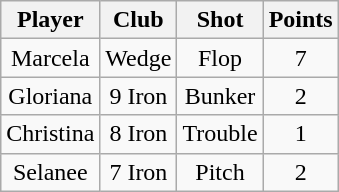<table class="wikitable" style="text-align:center;">
<tr>
<th>Player</th>
<th>Club</th>
<th>Shot</th>
<th>Points</th>
</tr>
<tr>
<td>Marcela</td>
<td>Wedge</td>
<td>Flop</td>
<td>7</td>
</tr>
<tr>
<td>Gloriana</td>
<td>9 Iron</td>
<td>Bunker</td>
<td>2</td>
</tr>
<tr>
<td>Christina</td>
<td>8 Iron</td>
<td>Trouble</td>
<td>1</td>
</tr>
<tr>
<td>Selanee</td>
<td>7 Iron</td>
<td>Pitch</td>
<td>2</td>
</tr>
</table>
